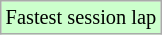<table class="wikitable" style="font-size: 85%;">
<tr style="background:#ccffcc;">
<td>Fastest session lap</td>
</tr>
</table>
